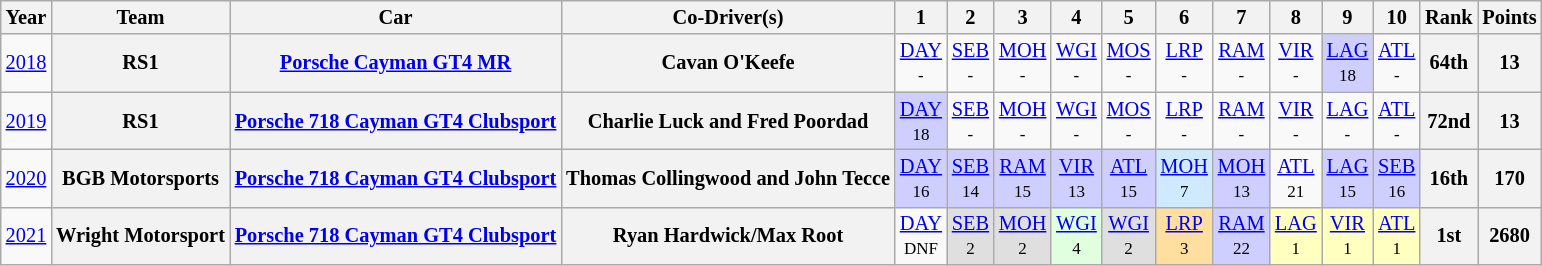<table class="wikitable" style="text-align:center; font-size:85%">
<tr>
<th>Year</th>
<th>Team</th>
<th>Car</th>
<th>Co-Driver(s)</th>
<th>1</th>
<th>2</th>
<th>3</th>
<th>4</th>
<th>5</th>
<th>6</th>
<th>7</th>
<th>8</th>
<th>9</th>
<th>10</th>
<th>Rank</th>
<th>Points</th>
</tr>
<tr>
<td><a href='#'>2018</a></td>
<th>RS1</th>
<th nowrap><a href='#'>Porsche Cayman GT4 MR</a></th>
<th nowrap>Cavan O'Keefe</th>
<td style="background:#;"><a href='#'>DAY</a> <br><small>-</small></td>
<td style="background:#;"><a href='#'>SEB</a> <br><small>-</small></td>
<td style="background:#;"><a href='#'>MOH</a> <br><small>-</small></td>
<td style="background:#;"><a href='#'>WGI</a> <br><small>-</small></td>
<td style="background:#;"><a href='#'>MOS</a><br><small>-</small></td>
<td style="background:#;"><a href='#'>LRP</a> <br><small>-</small></td>
<td style="background:#;"><a href='#'>RAM</a> <br><small>-</small></td>
<td style="background:#;"><a href='#'>VIR</a> <br><small>-</small></td>
<td style="background:#cfcfff;"><a href='#'>LAG</a><br><small>18</small></td>
<td style="background:#;"><a href='#'>ATL</a> <br><small>-</small></td>
<th>64th</th>
<th>13</th>
</tr>
<tr>
<td><a href='#'>2019</a></td>
<th>RS1</th>
<th nowrap><a href='#'>Porsche 718 Cayman GT4 Clubsport</a></th>
<th nowrap>Charlie Luck and Fred Poordad</th>
<td style="background:#cfcfff;"><a href='#'>DAY</a> <br><small>18</small></td>
<td style="background:#;"><a href='#'>SEB</a> <br><small>-</small></td>
<td style="background:#;"><a href='#'>MOH</a> <br><small>-</small></td>
<td style="background:#;"><a href='#'>WGI</a> <br><small>-</small></td>
<td style="background:#;"><a href='#'>MOS</a><br><small>-</small></td>
<td style="background:#;"><a href='#'>LRP</a> <br><small>-</small></td>
<td style="background:#;"><a href='#'>RAM</a> <br><small>-</small></td>
<td style="background:#;"><a href='#'>VIR</a> <br><small>-</small></td>
<td style="background:#;"><a href='#'>LAG</a><br><small>-</small></td>
<td style="background:#;"><a href='#'>ATL</a> <br><small>-</small></td>
<th>72nd</th>
<th>13</th>
</tr>
<tr>
<td><a href='#'>2020</a></td>
<th nowrap>BGB Motorsports</th>
<th nowrap><a href='#'>Porsche 718 Cayman GT4 Clubsport</a></th>
<th nowrap>Thomas Collingwood and John Tecce</th>
<td style="background:#cfcfff;"><a href='#'>DAY</a> <br><small>16</small></td>
<td style="background:#cfcfff;"><a href='#'>SEB</a> <br><small>14</small></td>
<td style="background:#cfcfff;"><a href='#'>RAM</a> <br><small>15</small></td>
<td style="background:#cfcfff;"><a href='#'>VIR</a> <br><small>13</small></td>
<td style="background:#cfcfff;"><a href='#'>ATL</a> <br><small>15</small></td>
<td style="background:#cfeaff;"><a href='#'>MOH</a> <br><small>7</small></td>
<td style="background:#cfcfff;"><a href='#'>MOH</a> <br><small>13</small></td>
<td style="background:#;"><a href='#'>ATL</a> <br><small>21</small></td>
<td style="background:#cfcfff;"><a href='#'>LAG</a><br><small>15</small></td>
<td style="background:#cfcfff;"><a href='#'>SEB</a> <br><small>16</small></td>
<th>16th</th>
<th>170</th>
</tr>
<tr>
<td><a href='#'>2021</a></td>
<th nowrap>Wright Motorsport</th>
<th nowrap><a href='#'>Porsche 718 Cayman GT4 Clubsport</a></th>
<th nowrap>Ryan Hardwick/Max Root</th>
<td style="background:#;"><a href='#'>DAY</a> <br><small>DNF</small></td>
<td style="background:#DFDFDF;"><a href='#'>SEB</a> <br><small>2</small></td>
<td style="background:#DFDFDF;"><a href='#'>MOH</a> <br><small>2</small></td>
<td style="background:#dfffdf;"><a href='#'>WGI</a> <br><small>4</small></td>
<td style="background:#DFDFDF;"><a href='#'>WGI</a> <br><small>2</small></td>
<td style="background:#FFDF9F;"><a href='#'>LRP</a> <br><small>3</small></td>
<td style="background:#cfcfff;"><a href='#'>RAM</a> <br><small>22</small></td>
<td style="background:#FFFFBF;"><a href='#'>LAG</a><br><small>1</small></td>
<td style="background:#FFFFBF;"><a href='#'>VIR</a> <br><small>1</small></td>
<td style="background:#FFFFBF;"><a href='#'>ATL</a> <br><small>1</small></td>
<th>1st</th>
<th>2680</th>
</tr>
</table>
